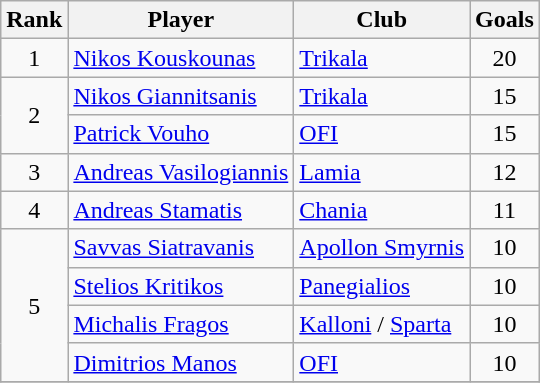<table class="wikitable" style="text-align:center">
<tr>
<th>Rank</th>
<th>Player</th>
<th>Club</th>
<th>Goals</th>
</tr>
<tr>
<td>1</td>
<td align="left"> <a href='#'>Nikos Kouskounas</a></td>
<td align="left"><a href='#'>Trikala</a></td>
<td>20</td>
</tr>
<tr>
<td rowspan="2">2</td>
<td align="left"> <a href='#'>Nikos Giannitsanis</a></td>
<td align="left"><a href='#'>Trikala</a></td>
<td>15</td>
</tr>
<tr>
<td align="left"> <a href='#'>Patrick Vouho</a></td>
<td align="left"><a href='#'>OFI</a></td>
<td>15</td>
</tr>
<tr>
<td>3</td>
<td align="left"> <a href='#'>Andreas Vasilogiannis</a></td>
<td align="left"><a href='#'>Lamia</a></td>
<td>12</td>
</tr>
<tr>
<td>4</td>
<td align="left"> <a href='#'>Andreas Stamatis</a></td>
<td align="left"><a href='#'>Chania</a></td>
<td>11</td>
</tr>
<tr>
<td rowspan="4">5</td>
<td align="left"> <a href='#'>Savvas Siatravanis</a></td>
<td align="left"><a href='#'>Apollon Smyrnis</a></td>
<td>10</td>
</tr>
<tr>
<td align="left"> <a href='#'>Stelios Kritikos</a></td>
<td align="left"><a href='#'>Panegialios</a></td>
<td>10</td>
</tr>
<tr>
<td align="left"> <a href='#'>Michalis Fragos</a></td>
<td align="left"><a href='#'>Kalloni</a> / <a href='#'>Sparta</a></td>
<td>10</td>
</tr>
<tr>
<td align="left"> <a href='#'>Dimitrios Manos</a></td>
<td align="left"><a href='#'>OFI</a></td>
<td>10</td>
</tr>
<tr>
</tr>
</table>
